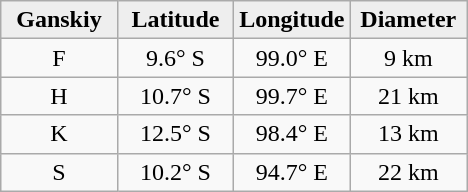<table class="wikitable">
<tr>
<th width="25%" style="background:#eeeeee;">Ganskiy</th>
<th width="25%" style="background:#eeeeee;">Latitude</th>
<th width="25%" style="background:#eeeeee;">Longitude</th>
<th width="25%" style="background:#eeeeee;">Diameter</th>
</tr>
<tr>
<td align="center">F</td>
<td align="center">9.6° S</td>
<td align="center">99.0° E</td>
<td align="center">9 km</td>
</tr>
<tr>
<td align="center">H</td>
<td align="center">10.7° S</td>
<td align="center">99.7° E</td>
<td align="center">21 km</td>
</tr>
<tr>
<td align="center">K</td>
<td align="center">12.5° S</td>
<td align="center">98.4° E</td>
<td align="center">13 km</td>
</tr>
<tr>
<td align="center">S</td>
<td align="center">10.2° S</td>
<td align="center">94.7° E</td>
<td align="center">22 km</td>
</tr>
</table>
